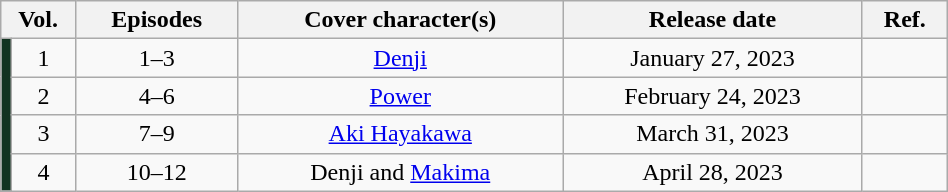<table class="wikitable" style="text-align: center; width: 50%;">
<tr>
<th colspan="2">Vol.</th>
<th>Episodes</th>
<th>Cover character(s)</th>
<th>Release date</th>
<th>Ref.</th>
</tr>
<tr>
<td rowspan="4" width="1%" style="background: #123321;"></td>
<td>1</td>
<td>1–3</td>
<td><a href='#'>Denji</a></td>
<td>January 27, 2023</td>
<td></td>
</tr>
<tr>
<td>2</td>
<td>4–6</td>
<td><a href='#'>Power</a></td>
<td>February 24, 2023</td>
<td></td>
</tr>
<tr>
<td>3</td>
<td>7–9</td>
<td><a href='#'>Aki Hayakawa</a></td>
<td>March 31, 2023</td>
<td></td>
</tr>
<tr>
<td>4</td>
<td>10–12</td>
<td>Denji and <a href='#'>Makima</a></td>
<td>April 28, 2023</td>
<td></td>
</tr>
</table>
